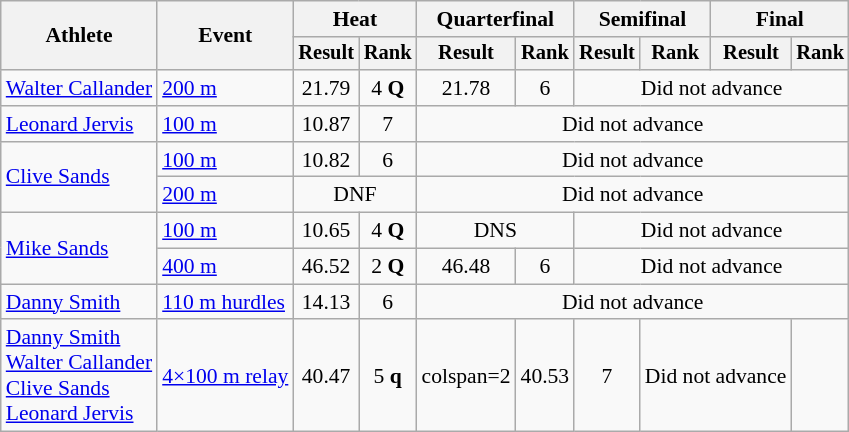<table class="wikitable" style="font-size:90%">
<tr>
<th rowspan="2">Athlete</th>
<th rowspan="2">Event</th>
<th colspan="2">Heat</th>
<th colspan="2">Quarterfinal</th>
<th colspan="2">Semifinal</th>
<th colspan="2">Final</th>
</tr>
<tr style="font-size:95%">
<th>Result</th>
<th>Rank</th>
<th>Result</th>
<th>Rank</th>
<th>Result</th>
<th>Rank</th>
<th>Result</th>
<th>Rank</th>
</tr>
<tr align=center>
<td align=left><a href='#'>Walter Callander</a></td>
<td align=left><a href='#'>200 m</a></td>
<td>21.79</td>
<td>4 <strong>Q</strong></td>
<td>21.78</td>
<td>6</td>
<td colspan=4>Did not advance</td>
</tr>
<tr align=center>
<td align=left><a href='#'>Leonard Jervis</a></td>
<td align=left><a href='#'>100 m</a></td>
<td>10.87</td>
<td>7</td>
<td colspan=6>Did not advance</td>
</tr>
<tr align=center>
<td align=left rowspan=2><a href='#'>Clive Sands</a></td>
<td align=left><a href='#'>100 m</a></td>
<td>10.82</td>
<td>6</td>
<td colspan=6>Did not advance</td>
</tr>
<tr align=center>
<td align=left><a href='#'>200 m</a></td>
<td colspan=2>DNF</td>
<td colspan=6>Did not advance</td>
</tr>
<tr align=center>
<td align=left rowspan=2><a href='#'>Mike Sands</a></td>
<td align=left><a href='#'>100 m</a></td>
<td>10.65</td>
<td>4 <strong>Q</strong></td>
<td colspan=2>DNS</td>
<td colspan=4>Did not advance</td>
</tr>
<tr align=center>
<td align=left><a href='#'>400 m</a></td>
<td>46.52</td>
<td>2 <strong>Q</strong></td>
<td>46.48</td>
<td>6</td>
<td colspan=4>Did not advance</td>
</tr>
<tr align=center>
<td align=left><a href='#'>Danny Smith</a></td>
<td align=left><a href='#'>110 m hurdles</a></td>
<td>14.13</td>
<td>6</td>
<td colspan=6>Did not advance</td>
</tr>
<tr align=center>
<td align=left><a href='#'>Danny Smith</a><br><a href='#'>Walter Callander</a><br><a href='#'>Clive Sands</a><br><a href='#'>Leonard Jervis</a></td>
<td align=left><a href='#'>4×100 m relay</a></td>
<td>40.47</td>
<td>5 <strong>q</strong></td>
<td>colspan=2 </td>
<td>40.53</td>
<td>7</td>
<td colspan=2>Did not advance</td>
</tr>
</table>
